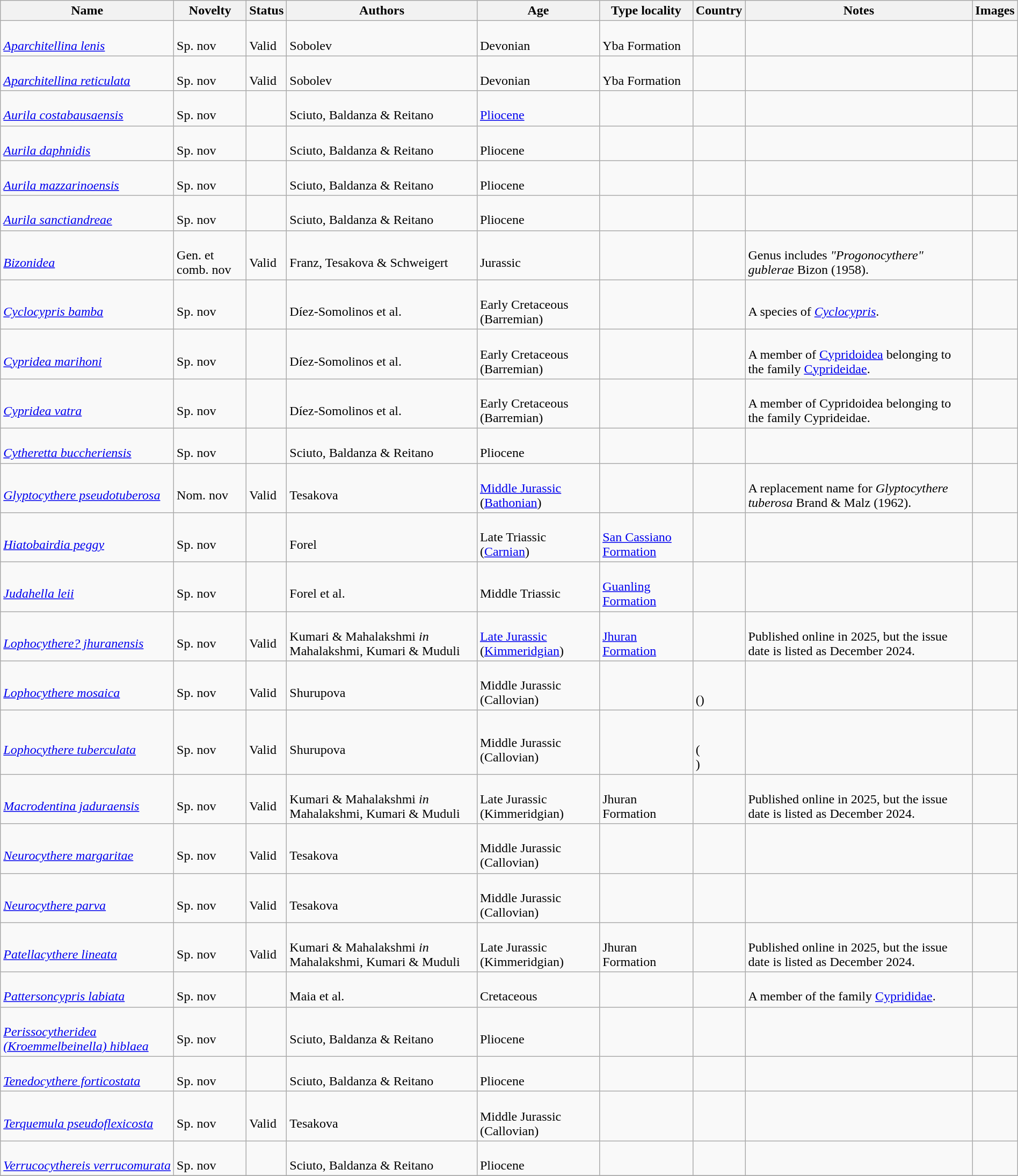<table class="wikitable sortable" align="center" width="100%">
<tr>
<th>Name</th>
<th>Novelty</th>
<th>Status</th>
<th>Authors</th>
<th>Age</th>
<th>Type locality</th>
<th>Country</th>
<th>Notes</th>
<th>Images</th>
</tr>
<tr>
<td><br><em><a href='#'>Aparchitellina lenis</a></em></td>
<td><br>Sp. nov</td>
<td><br>Valid</td>
<td><br>Sobolev</td>
<td><br>Devonian</td>
<td><br>Yba Formation</td>
<td><br></td>
<td></td>
<td></td>
</tr>
<tr>
<td><br><em><a href='#'>Aparchitellina reticulata</a></em></td>
<td><br>Sp. nov</td>
<td><br>Valid</td>
<td><br>Sobolev</td>
<td><br>Devonian</td>
<td><br>Yba Formation</td>
<td><br></td>
<td></td>
<td></td>
</tr>
<tr>
<td><br><em><a href='#'>Aurila costabausaensis</a></em></td>
<td><br>Sp. nov</td>
<td></td>
<td><br>Sciuto, Baldanza & Reitano</td>
<td><br><a href='#'>Pliocene</a></td>
<td></td>
<td><br></td>
<td></td>
<td></td>
</tr>
<tr>
<td><br><em><a href='#'>Aurila daphnidis</a></em></td>
<td><br>Sp. nov</td>
<td></td>
<td><br>Sciuto, Baldanza & Reitano</td>
<td><br>Pliocene</td>
<td></td>
<td><br></td>
<td></td>
<td></td>
</tr>
<tr>
<td><br><em><a href='#'>Aurila mazzarinoensis</a></em></td>
<td><br>Sp. nov</td>
<td></td>
<td><br>Sciuto, Baldanza & Reitano</td>
<td><br>Pliocene</td>
<td></td>
<td><br></td>
<td></td>
<td></td>
</tr>
<tr>
<td><br><em><a href='#'>Aurila sanctiandreae</a></em></td>
<td><br>Sp. nov</td>
<td></td>
<td><br>Sciuto, Baldanza & Reitano</td>
<td><br>Pliocene</td>
<td></td>
<td><br></td>
<td></td>
<td></td>
</tr>
<tr>
<td><br><em><a href='#'>Bizonidea</a></em></td>
<td><br>Gen. et comb. nov</td>
<td><br>Valid</td>
<td><br>Franz, Tesakova & Schweigert</td>
<td><br>Jurassic</td>
<td></td>
<td><br><br>
</td>
<td><br>Genus includes <em>"Progonocythere" gublerae</em> Bizon (1958).</td>
<td></td>
</tr>
<tr>
<td><br><em><a href='#'>Cyclocypris bamba</a></em></td>
<td><br>Sp. nov</td>
<td></td>
<td><br>Díez-Somolinos et al.</td>
<td><br>Early Cretaceous (Barremian)</td>
<td></td>
<td><br></td>
<td><br>A species of <em><a href='#'>Cyclocypris</a></em>.</td>
<td></td>
</tr>
<tr>
<td><br><em><a href='#'>Cypridea marihoni</a></em></td>
<td><br>Sp. nov</td>
<td></td>
<td><br>Díez-Somolinos et al.</td>
<td><br>Early Cretaceous (Barremian)</td>
<td></td>
<td><br></td>
<td><br>A member of <a href='#'>Cypridoidea</a> belonging to the family <a href='#'>Cyprideidae</a>.</td>
<td></td>
</tr>
<tr>
<td><br><em><a href='#'>Cypridea vatra</a></em></td>
<td><br>Sp. nov</td>
<td></td>
<td><br>Díez-Somolinos et al.</td>
<td><br>Early Cretaceous (Barremian)</td>
<td></td>
<td><br></td>
<td><br>A member of Cypridoidea belonging to the family Cyprideidae.</td>
<td></td>
</tr>
<tr>
<td><br><em><a href='#'>Cytheretta buccheriensis</a></em></td>
<td><br>Sp. nov</td>
<td></td>
<td><br>Sciuto, Baldanza & Reitano</td>
<td><br>Pliocene</td>
<td></td>
<td><br></td>
<td></td>
<td></td>
</tr>
<tr>
<td><br><em><a href='#'>Glyptocythere pseudotuberosa</a></em></td>
<td><br>Nom. nov</td>
<td><br>Valid</td>
<td><br>Tesakova</td>
<td><br><a href='#'>Middle Jurassic</a> (<a href='#'>Bathonian</a>)</td>
<td></td>
<td><br></td>
<td><br>A replacement name for <em>Glyptocythere tuberosa</em> Brand & Malz (1962).</td>
<td></td>
</tr>
<tr>
<td><br><em><a href='#'>Hiatobairdia peggy</a></em></td>
<td><br>Sp. nov</td>
<td></td>
<td><br>Forel</td>
<td><br>Late Triassic (<a href='#'>Carnian</a>)</td>
<td><br><a href='#'>San Cassiano Formation</a></td>
<td><br></td>
<td></td>
<td></td>
</tr>
<tr>
<td><br><em><a href='#'>Judahella leii</a></em></td>
<td><br>Sp. nov</td>
<td></td>
<td><br>Forel et al.</td>
<td><br>Middle Triassic</td>
<td><br><a href='#'>Guanling Formation</a></td>
<td><br></td>
<td></td>
<td></td>
</tr>
<tr>
<td><br><em><a href='#'>Lophocythere? jhuranensis</a></em></td>
<td><br>Sp. nov</td>
<td><br>Valid</td>
<td><br>Kumari & Mahalakshmi <em>in</em> Mahalakshmi, Kumari & Muduli</td>
<td><br><a href='#'>Late Jurassic</a> (<a href='#'>Kimmeridgian</a>)</td>
<td><br><a href='#'>Jhuran Formation</a></td>
<td><br></td>
<td><br>Published online in 2025, but the issue date is listed as December 2024.</td>
<td></td>
</tr>
<tr>
<td><br><em><a href='#'>Lophocythere mosaica</a></em></td>
<td><br>Sp. nov</td>
<td><br>Valid</td>
<td><br>Shurupova</td>
<td><br>Middle Jurassic (Callovian)</td>
<td></td>
<td><br><br>()</td>
<td></td>
<td></td>
</tr>
<tr>
<td><br><em><a href='#'>Lophocythere tuberculata</a></em></td>
<td><br>Sp. nov</td>
<td><br>Valid</td>
<td><br>Shurupova</td>
<td><br>Middle Jurassic (Callovian)</td>
<td></td>
<td><br><br>(<br>)</td>
<td></td>
<td></td>
</tr>
<tr>
<td><br><em><a href='#'>Macrodentina jaduraensis</a></em></td>
<td><br>Sp. nov</td>
<td><br>Valid</td>
<td><br>Kumari & Mahalakshmi <em>in</em> Mahalakshmi, Kumari & Muduli</td>
<td><br>Late Jurassic (Kimmeridgian)</td>
<td><br>Jhuran Formation</td>
<td><br></td>
<td><br>Published online in 2025, but the issue date is listed as December 2024.</td>
<td></td>
</tr>
<tr>
<td><br><em><a href='#'>Neurocythere margaritae</a></em></td>
<td><br>Sp. nov</td>
<td><br>Valid</td>
<td><br>Tesakova</td>
<td><br>Middle Jurassic (Callovian)</td>
<td></td>
<td><br></td>
<td></td>
<td></td>
</tr>
<tr>
<td><br><em><a href='#'>Neurocythere parva</a></em></td>
<td><br>Sp. nov</td>
<td><br>Valid</td>
<td><br>Tesakova</td>
<td><br>Middle Jurassic (Callovian)</td>
<td></td>
<td><br></td>
<td></td>
<td></td>
</tr>
<tr>
<td><br><em><a href='#'>Patellacythere lineata</a></em></td>
<td><br>Sp. nov</td>
<td><br>Valid</td>
<td><br>Kumari & Mahalakshmi <em>in</em> Mahalakshmi, Kumari & Muduli</td>
<td><br>Late Jurassic (Kimmeridgian)</td>
<td><br>Jhuran Formation</td>
<td><br></td>
<td><br>Published online in 2025, but the issue date is listed as December 2024.</td>
<td></td>
</tr>
<tr>
<td><br><em><a href='#'>Pattersoncypris labiata</a></em></td>
<td><br>Sp. nov</td>
<td></td>
<td><br>Maia et al.</td>
<td><br>Cretaceous</td>
<td></td>
<td></td>
<td><br>A member of the family <a href='#'>Cyprididae</a>.</td>
<td></td>
</tr>
<tr>
<td><br><em><a href='#'>Perissocytheridea (Kroemmelbeinella) hiblaea</a></em></td>
<td><br>Sp. nov</td>
<td></td>
<td><br>Sciuto, Baldanza & Reitano</td>
<td><br>Pliocene</td>
<td></td>
<td><br></td>
<td></td>
<td></td>
</tr>
<tr>
<td><br><em><a href='#'>Tenedocythere forticostata</a></em></td>
<td><br>Sp. nov</td>
<td></td>
<td><br>Sciuto, Baldanza & Reitano</td>
<td><br>Pliocene</td>
<td></td>
<td><br></td>
<td></td>
<td></td>
</tr>
<tr>
<td><br><em><a href='#'>Terquemula pseudoflexicosta</a></em></td>
<td><br>Sp. nov</td>
<td><br>Valid</td>
<td><br>Tesakova</td>
<td><br>Middle Jurassic (Callovian)</td>
<td></td>
<td><br></td>
<td></td>
<td></td>
</tr>
<tr>
<td><br><em><a href='#'>Verrucocythereis verrucomurata</a></em></td>
<td><br>Sp. nov</td>
<td></td>
<td><br>Sciuto, Baldanza & Reitano</td>
<td><br>Pliocene</td>
<td></td>
<td><br></td>
<td></td>
<td></td>
</tr>
<tr>
</tr>
</table>
